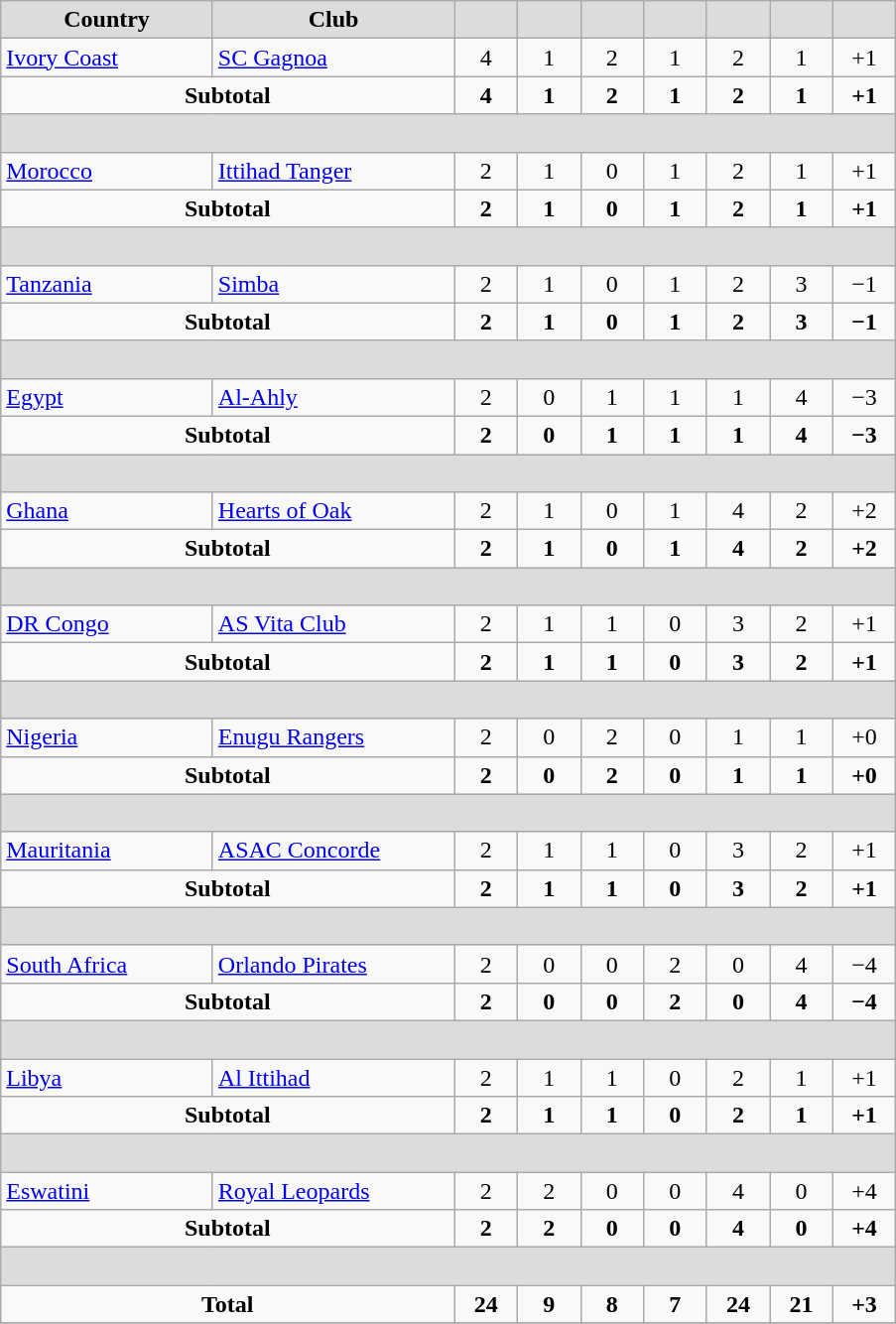<table class="wikitable" style="text-align: center;">
<tr>
<th width="135" style="background:#DCDCDC">Country</th>
<th width="155" style="background:#DCDCDC">Club</th>
<th width="35" style="background:#DCDCDC"></th>
<th width="35" style="background:#DCDCDC"></th>
<th width="35" style="background:#DCDCDC"></th>
<th width="35" style="background:#DCDCDC"></th>
<th width="35" style="background:#DCDCDC"></th>
<th width="35" style="background:#DCDCDC"></th>
<th width="35" style="background:#DCDCDC"></th>
</tr>
<tr>
<td align=left> <a href='#'>Ivory Coast</a></td>
<td align=left><a href='#'>SC Gagnoa</a></td>
<td>4</td>
<td>1</td>
<td>2</td>
<td>1</td>
<td>2</td>
<td>1</td>
<td>+1</td>
</tr>
<tr>
<td colspan=2 align-"center"><strong>Subtotal</strong></td>
<td><strong>4</strong></td>
<td><strong>1</strong></td>
<td><strong>2</strong></td>
<td><strong>1</strong></td>
<td><strong>2</strong></td>
<td><strong>1</strong></td>
<td><strong>+1</strong></td>
</tr>
<tr>
<th colspan=9 height="18" style="background:#DCDCDC"></th>
</tr>
<tr>
<td align=left> <a href='#'>Morocco</a></td>
<td align=left><a href='#'>Ittihad Tanger</a></td>
<td>2</td>
<td>1</td>
<td>0</td>
<td>1</td>
<td>2</td>
<td>1</td>
<td>+1</td>
</tr>
<tr>
<td colspan=2 align-"center"><strong>Subtotal</strong></td>
<td><strong>2</strong></td>
<td><strong>1</strong></td>
<td><strong>0</strong></td>
<td><strong>1</strong></td>
<td><strong>2</strong></td>
<td><strong>1</strong></td>
<td><strong>+1</strong></td>
</tr>
<tr>
<th colspan=9 height="18" style="background:#DCDCDC"></th>
</tr>
<tr>
<td align=left> <a href='#'>Tanzania</a></td>
<td align=left><a href='#'>Simba</a></td>
<td>2</td>
<td>1</td>
<td>0</td>
<td>1</td>
<td>2</td>
<td>3</td>
<td>−1</td>
</tr>
<tr>
<td colspan=2 align-"center"><strong>Subtotal</strong></td>
<td><strong>2</strong></td>
<td><strong>1</strong></td>
<td><strong>0</strong></td>
<td><strong>1</strong></td>
<td><strong>2</strong></td>
<td><strong>3</strong></td>
<td><strong>−1</strong></td>
</tr>
<tr>
<th colspan=9 height="18" style="background:#DCDCDC"></th>
</tr>
<tr>
<td align=left> <a href='#'>Egypt</a></td>
<td align=left><a href='#'>Al-Ahly</a></td>
<td>2</td>
<td>0</td>
<td>1</td>
<td>1</td>
<td>1</td>
<td>4</td>
<td>−3</td>
</tr>
<tr>
<td colspan=2 align-"center"><strong>Subtotal</strong></td>
<td><strong>2</strong></td>
<td><strong>0</strong></td>
<td><strong>1</strong></td>
<td><strong>1</strong></td>
<td><strong>1</strong></td>
<td><strong>4</strong></td>
<td><strong>−3</strong></td>
</tr>
<tr>
<th colspan=9 height="18" style="background:#DCDCDC"></th>
</tr>
<tr>
<td align=left> <a href='#'>Ghana</a></td>
<td align=left><a href='#'>Hearts of Oak</a></td>
<td>2</td>
<td>1</td>
<td>0</td>
<td>1</td>
<td>4</td>
<td>2</td>
<td>+2</td>
</tr>
<tr>
<td colspan=2 align-"center"><strong>Subtotal</strong></td>
<td><strong>2</strong></td>
<td><strong>1</strong></td>
<td><strong>0</strong></td>
<td><strong>1</strong></td>
<td><strong>4</strong></td>
<td><strong>2</strong></td>
<td><strong>+2</strong></td>
</tr>
<tr>
<th colspan=9 height="18" style="background:#DCDCDC"></th>
</tr>
<tr>
<td align=left> <a href='#'>DR Congo</a></td>
<td align=left><a href='#'>AS Vita Club</a></td>
<td>2</td>
<td>1</td>
<td>1</td>
<td>0</td>
<td>3</td>
<td>2</td>
<td>+1</td>
</tr>
<tr>
<td colspan=2 align-"center"><strong>Subtotal</strong></td>
<td><strong>2</strong></td>
<td><strong>1</strong></td>
<td><strong>1</strong></td>
<td><strong>0</strong></td>
<td><strong>3</strong></td>
<td><strong>2</strong></td>
<td><strong>+1</strong></td>
</tr>
<tr>
<th colspan=9 height="18" style="background:#DCDCDC"></th>
</tr>
<tr>
<td align=left> <a href='#'>Nigeria</a></td>
<td align=left><a href='#'>Enugu Rangers</a></td>
<td>2</td>
<td>0</td>
<td>2</td>
<td>0</td>
<td>1</td>
<td>1</td>
<td>+0</td>
</tr>
<tr>
<td colspan=2 align-"center"><strong>Subtotal</strong></td>
<td><strong>2</strong></td>
<td><strong>0</strong></td>
<td><strong>2</strong></td>
<td><strong>0</strong></td>
<td><strong>1</strong></td>
<td><strong>1</strong></td>
<td><strong>+0</strong></td>
</tr>
<tr>
<th colspan=9 height="18" style="background:#DCDCDC"></th>
</tr>
<tr>
<td align=left> <a href='#'>Mauritania</a></td>
<td align=left><a href='#'>ASAC Concorde</a></td>
<td>2</td>
<td>1</td>
<td>1</td>
<td>0</td>
<td>3</td>
<td>2</td>
<td>+1</td>
</tr>
<tr>
<td colspan=2 align-"center"><strong>Subtotal</strong></td>
<td><strong>2</strong></td>
<td><strong>1</strong></td>
<td><strong>1</strong></td>
<td><strong>0</strong></td>
<td><strong>3</strong></td>
<td><strong>2</strong></td>
<td><strong>+1</strong></td>
</tr>
<tr>
<th colspan=9 height="18" style="background:#DCDCDC"></th>
</tr>
<tr>
<td align=left> <a href='#'>South Africa</a></td>
<td align=left><a href='#'>Orlando Pirates</a></td>
<td>2</td>
<td>0</td>
<td>0</td>
<td>2</td>
<td>0</td>
<td>4</td>
<td>−4</td>
</tr>
<tr>
<td colspan=2 align-"center"><strong>Subtotal</strong></td>
<td><strong>2</strong></td>
<td><strong>0</strong></td>
<td><strong>0</strong></td>
<td><strong>2</strong></td>
<td><strong>0</strong></td>
<td><strong>4</strong></td>
<td><strong>−4</strong></td>
</tr>
<tr>
<th colspan=9 height="18" style="background:#DCDCDC"></th>
</tr>
<tr>
<td align=left> <a href='#'>Libya</a></td>
<td align=left><a href='#'>Al Ittihad</a></td>
<td>2</td>
<td>1</td>
<td>1</td>
<td>0</td>
<td>2</td>
<td>1</td>
<td>+1</td>
</tr>
<tr>
<td colspan=2 align-"center"><strong>Subtotal</strong></td>
<td><strong>2</strong></td>
<td><strong>1</strong></td>
<td><strong>1</strong></td>
<td><strong>0</strong></td>
<td><strong>2</strong></td>
<td><strong>1</strong></td>
<td><strong>+1</strong></td>
</tr>
<tr>
<th colspan=9 height="18" style="background:#DCDCDC"></th>
</tr>
<tr>
<td align=left> <a href='#'>Eswatini</a></td>
<td align=left><a href='#'>Royal Leopards</a></td>
<td>2</td>
<td>2</td>
<td>0</td>
<td>0</td>
<td>4</td>
<td>0</td>
<td>+4</td>
</tr>
<tr>
<td colspan=2 align-"center"><strong>Subtotal</strong></td>
<td><strong>2</strong></td>
<td><strong>2</strong></td>
<td><strong>0</strong></td>
<td><strong>0</strong></td>
<td><strong>4</strong></td>
<td><strong>0</strong></td>
<td><strong>+4</strong></td>
</tr>
<tr>
<th colspan=9 height="18" style="background:#DCDCDC"></th>
</tr>
<tr>
<td colspan=2 align-"center"><strong>Total</strong></td>
<td><strong>24</strong></td>
<td><strong>9</strong></td>
<td><strong>8</strong></td>
<td><strong>7</strong></td>
<td><strong>24</strong></td>
<td><strong>21</strong></td>
<td><strong>+3</strong></td>
</tr>
<tr>
</tr>
</table>
